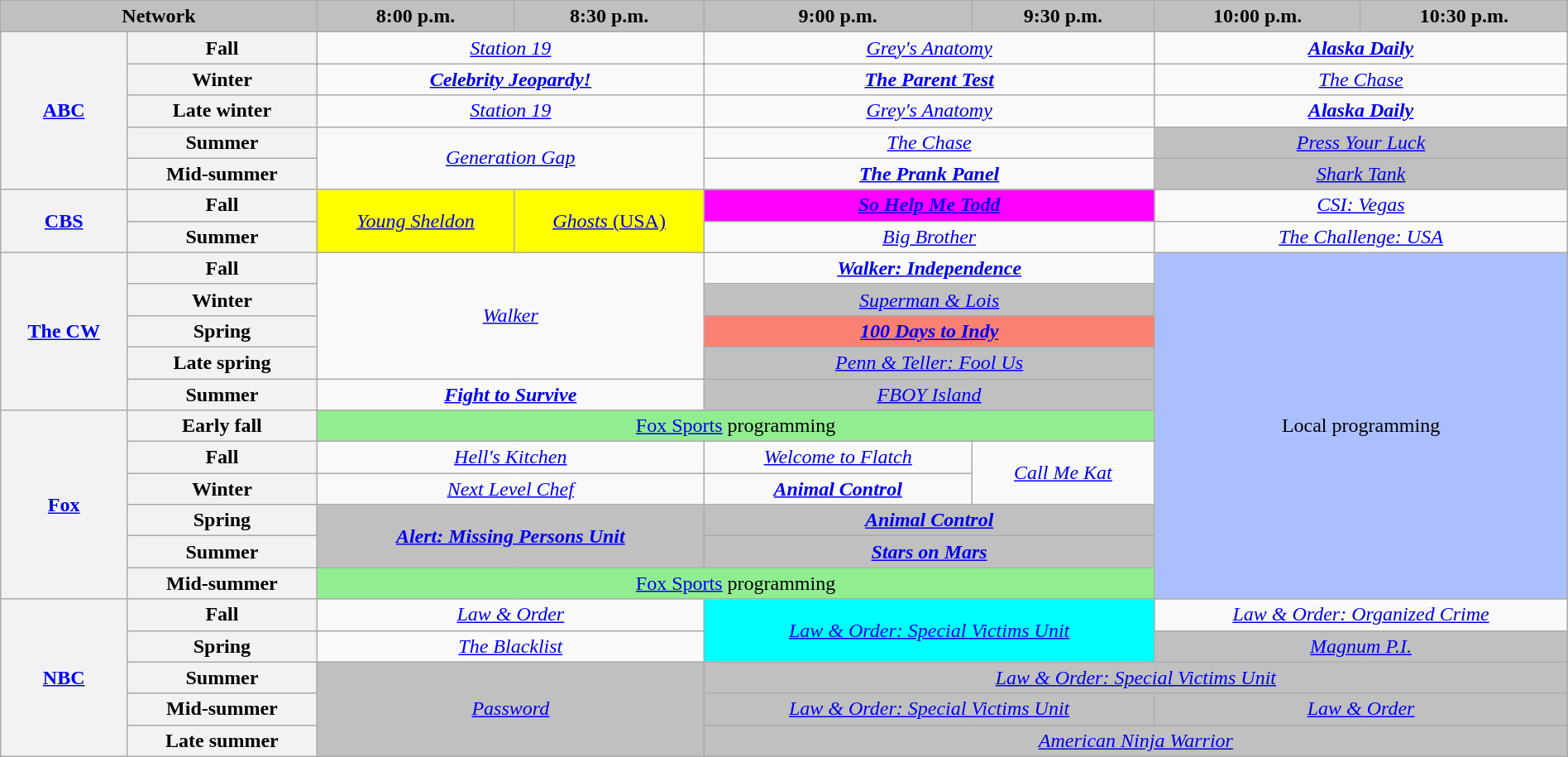<table class="wikitable" style="width:100%;margin-right:0;text-align:center">
<tr>
<th colspan="2" style="background-color:#C0C0C0;text-align:center">Network</th>
<th style="background-color:#C0C0C0;text-align:center">8:00 p.m.</th>
<th style="background-color:#C0C0C0;text-align:center">8:30 p.m.</th>
<th style="background-color:#C0C0C0;text-align:center">9:00 p.m.</th>
<th style="background-color:#C0C0C0;text-align:center">9:30 p.m.</th>
<th style="background-color:#C0C0C0;text-align:center">10:00 p.m.</th>
<th style="background-color:#C0C0C0;text-align:center">10:30 p.m.</th>
</tr>
<tr>
<th rowspan="5"><a href='#'>ABC</a></th>
<th>Fall</th>
<td colspan="2"><em><a href='#'>Station 19</a></em></td>
<td colspan="2"><em><a href='#'>Grey's Anatomy</a></em></td>
<td colspan="2"><strong><em><a href='#'>Alaska Daily</a></em></strong></td>
</tr>
<tr>
<th>Winter</th>
<td colspan="2"><strong><em><a href='#'>Celebrity Jeopardy!</a></em></strong></td>
<td colspan="2"><strong><em><a href='#'>The Parent Test</a></em></strong></td>
<td colspan="2"><em><a href='#'>The Chase</a></em></td>
</tr>
<tr>
<th>Late winter</th>
<td colspan="2"><em><a href='#'>Station 19</a></em></td>
<td colspan="2"><em><a href='#'>Grey's Anatomy</a></em></td>
<td colspan="2"><strong><em><a href='#'>Alaska Daily</a></em></strong></td>
</tr>
<tr>
<th>Summer</th>
<td rowspan="2" colspan="2"><em><a href='#'>Generation Gap</a></em></td>
<td colspan="2"><em><a href='#'>The Chase</a></em></td>
<td colspan="2" style="background:#C0C0C0;"><em><a href='#'>Press Your Luck</a></em> </td>
</tr>
<tr>
<th>Mid-summer</th>
<td colspan="2"><strong><em><a href='#'>The Prank Panel</a></em></strong></td>
<td colspan="2" style="background:#C0C0C0;"><em><a href='#'>Shark Tank</a></em> </td>
</tr>
<tr>
<th rowspan="2"><a href='#'>CBS</a></th>
<th>Fall</th>
<td rowspan="2" style="background:yellow;"><em><a href='#'>Young Sheldon</a></em> </td>
<td rowspan="2" style="background:yellow;"><a href='#'><em>Ghosts</em> (USA)</a> </td>
<td colspan="2" style="background:magenta;"><strong><em><a href='#'>So Help Me Todd</a></em></strong> </td>
<td colspan="2"><em><a href='#'>CSI: Vegas</a></em></td>
</tr>
<tr>
<th>Summer</th>
<td colspan="2"><em><a href='#'>Big Brother</a></em></td>
<td colspan="2"><em><a href='#'>The Challenge: USA</a></em></td>
</tr>
<tr>
<th rowspan="5"><a href='#'>The CW</a></th>
<th>Fall</th>
<td rowspan="4" colspan="2"><em><a href='#'>Walker</a></em></td>
<td colspan="2"><strong><em><a href='#'>Walker: Independence</a></em></strong></td>
<td rowspan="11" colspan="2" style="background:#abbfff">Local programming</td>
</tr>
<tr>
<th>Winter</th>
<td colspan="2" style="background:#C0C0C0;"><em><a href='#'>Superman & Lois</a></em> </td>
</tr>
<tr>
<th>Spring</th>
<td colspan="2" style="background:#FA8072;"><strong><em><a href='#'>100 Days to Indy</a></em></strong></td>
</tr>
<tr>
<th>Late spring</th>
<td colspan="2" style="background:#C0C0C0;"><em><a href='#'>Penn & Teller: Fool Us</a></em> </td>
</tr>
<tr>
<th>Summer</th>
<td colspan="2"><strong><em><a href='#'>Fight to Survive</a></em></strong></td>
<td colspan="2" style="background:#C0C0C0;"><em><a href='#'>FBOY Island</a></em> </td>
</tr>
<tr>
<th rowspan="6"><a href='#'>Fox</a></th>
<th>Early fall</th>
<td colspan="4" style="background:lightgreen"><a href='#'>Fox Sports</a> programming</td>
</tr>
<tr>
<th>Fall</th>
<td colspan="2"><em><a href='#'>Hell's Kitchen</a></em></td>
<td><em><a href='#'>Welcome to Flatch</a></em></td>
<td rowspan="2"><em><a href='#'>Call Me Kat</a></em></td>
</tr>
<tr>
<th>Winter</th>
<td colspan="2"><em><a href='#'>Next Level Chef</a></em></td>
<td><strong><em><a href='#'>Animal Control</a></em></strong></td>
</tr>
<tr>
<th>Spring</th>
<td rowspan="2" colspan="2" style="background:#C0C0C0;"><strong><em><a href='#'>Alert: Missing Persons Unit</a></em></strong> </td>
<td colspan="2" style="background:#C0C0C0;"><strong><em><a href='#'>Animal Control</a></em></strong> </td>
</tr>
<tr>
<th>Summer</th>
<td colspan="2" style="background:#C0C0C0;"><strong><em><a href='#'>Stars on Mars</a></em></strong> </td>
</tr>
<tr>
<th>Mid-summer</th>
<td colspan="4" style="background:lightgreen"><a href='#'>Fox Sports</a> programming</td>
</tr>
<tr>
<th rowspan="5"><a href='#'>NBC</a></th>
<th>Fall</th>
<td colspan="2"><em><a href='#'>Law & Order</a></em></td>
<td rowspan="2" colspan="2" style="background:cyan;"><em><a href='#'>Law & Order: Special Victims Unit</a></em> </td>
<td colspan="2"><em><a href='#'>Law & Order: Organized Crime</a></em></td>
</tr>
<tr>
<th>Spring</th>
<td colspan="2"><em><a href='#'>The Blacklist</a></em></td>
<td colspan="2" style="background:#C0C0C0;"><em><a href='#'>Magnum P.I.</a></em> </td>
</tr>
<tr>
<th>Summer</th>
<td rowspan="3" colspan="2" style="background:#C0C0C0;"><em><a href='#'>Password</a></em> </td>
<td colspan="4" style="background:#C0C0C0;"><em><a href='#'>Law & Order: Special Victims Unit</a></em> </td>
</tr>
<tr>
<th>Mid-summer</th>
<td colspan="2" style="background:#C0C0C0;"><em><a href='#'>Law & Order: Special Victims Unit</a></em> </td>
<td colspan="2" style="background:#C0C0C0;"><em><a href='#'>Law & Order</a></em> </td>
</tr>
<tr>
<th>Late summer</th>
<td colspan="4" style="background:#C0C0C0;"><em><a href='#'>American Ninja Warrior</a></em> </td>
</tr>
</table>
